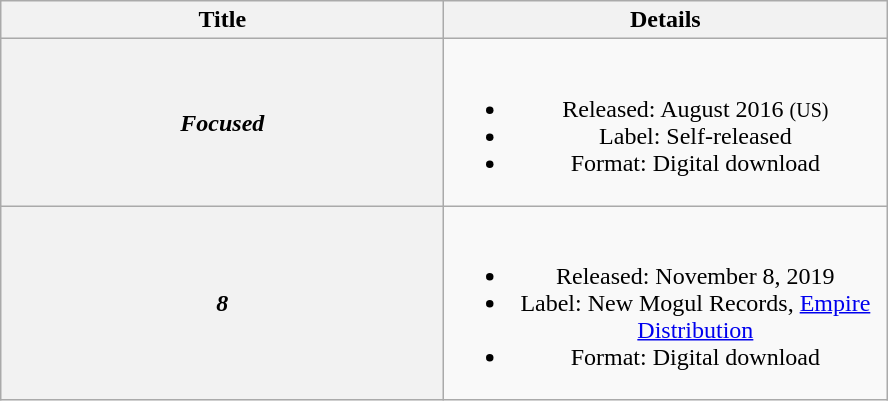<table class="wikitable plainrowheaders" style="text-align:center;">
<tr>
<th scope="col" style="width:18em;">Title</th>
<th scope="col" style="width:18em;">Details</th>
</tr>
<tr>
<th scope="row"><em>Focused</em></th>
<td><br><ul><li>Released: August 2016 <small>(US)</small></li><li>Label: Self-released</li><li>Format: Digital download</li></ul></td>
</tr>
<tr>
<th scope="row"><em>8</em></th>
<td><br><ul><li>Released: November 8, 2019</li><li>Label: New Mogul Records, <a href='#'>Empire Distribution</a></li><li>Format: Digital download</li></ul></td>
</tr>
</table>
